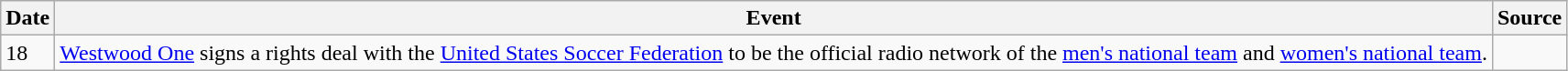<table class=wikitable>
<tr>
<th>Date</th>
<th>Event</th>
<th>Source</th>
</tr>
<tr>
<td>18</td>
<td><a href='#'>Westwood One</a> signs a rights deal with the <a href='#'>United States Soccer Federation</a> to be the official radio network of the <a href='#'>men's national team</a> and <a href='#'>women's national team</a>.</td>
<td></td>
</tr>
</table>
